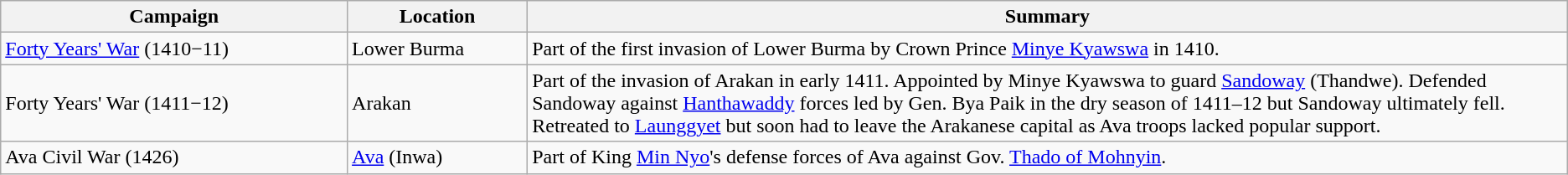<table class="wikitable" border="1">
<tr>
<th width=10%>Campaign</th>
<th width=5%>Location</th>
<th width=30%>Summary</th>
</tr>
<tr>
<td><a href='#'>Forty Years' War</a> (1410−11)</td>
<td>Lower Burma</td>
<td>Part of the first invasion of Lower Burma by Crown Prince <a href='#'>Minye Kyawswa</a> in 1410.</td>
</tr>
<tr>
<td>Forty Years' War (1411−12)</td>
<td>Arakan</td>
<td>Part of the invasion of Arakan in early 1411. Appointed by Minye Kyawswa to guard <a href='#'>Sandoway</a> (Thandwe). Defended Sandoway against <a href='#'>Hanthawaddy</a> forces led by Gen. Bya Paik in the dry season of 1411–12 but Sandoway ultimately fell. Retreated to <a href='#'>Launggyet</a> but soon had to leave the Arakanese capital as Ava troops lacked popular support.</td>
</tr>
<tr>
<td>Ava Civil War (1426)</td>
<td><a href='#'>Ava</a> (Inwa)</td>
<td>Part of King <a href='#'>Min Nyo</a>'s defense forces of Ava against Gov. <a href='#'>Thado of Mohnyin</a>.</td>
</tr>
</table>
